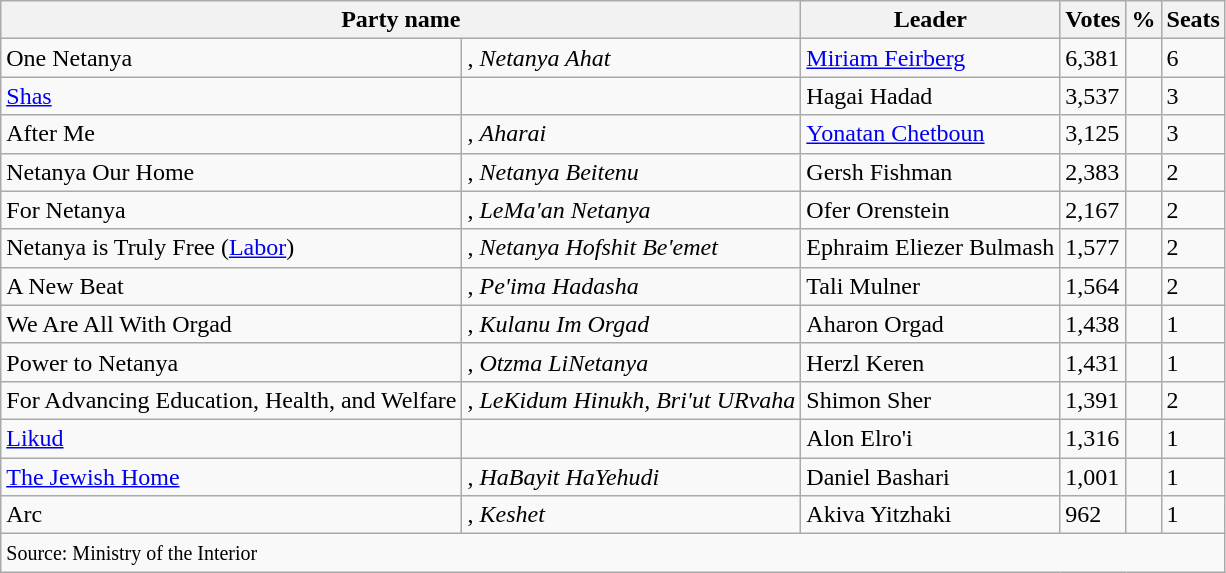<table class="wikitable sortable">
<tr>
<th colspan="2">Party name</th>
<th>Leader</th>
<th>Votes</th>
<th>%</th>
<th>Seats</th>
</tr>
<tr>
<td>One Netanya</td>
<td>, <em>Netanya Ahat</em></td>
<td><a href='#'>Miriam Feirberg</a></td>
<td>6,381</td>
<td></td>
<td>6</td>
</tr>
<tr>
<td><a href='#'>Shas</a></td>
<td></td>
<td>Hagai Hadad</td>
<td>3,537</td>
<td></td>
<td>3</td>
</tr>
<tr>
<td>After Me</td>
<td>, <em>Aharai</em></td>
<td><a href='#'>Yonatan Chetboun</a></td>
<td>3,125</td>
<td></td>
<td>3</td>
</tr>
<tr>
<td>Netanya Our Home</td>
<td>, <em>Netanya Beitenu</em></td>
<td>Gersh Fishman</td>
<td>2,383</td>
<td></td>
<td>2</td>
</tr>
<tr>
<td>For Netanya</td>
<td>, <em>LeMa'an Netanya</em></td>
<td>Ofer Orenstein</td>
<td>2,167</td>
<td></td>
<td>2</td>
</tr>
<tr>
<td>Netanya is Truly Free (<a href='#'>Labor</a>)</td>
<td>, <em>Netanya Hofshit Be'emet</em></td>
<td>Ephraim Eliezer Bulmash</td>
<td>1,577</td>
<td></td>
<td>2</td>
</tr>
<tr>
<td>A New Beat</td>
<td>, <em>Pe'ima Hadasha</em></td>
<td>Tali Mulner</td>
<td>1,564</td>
<td></td>
<td>2</td>
</tr>
<tr>
<td>We Are All With Orgad</td>
<td>, <em>Kulanu Im Orgad</em></td>
<td>Aharon Orgad</td>
<td>1,438</td>
<td></td>
<td>1</td>
</tr>
<tr>
<td>Power to Netanya</td>
<td>, <em>Otzma LiNetanya</em></td>
<td>Herzl Keren</td>
<td>1,431</td>
<td></td>
<td>1</td>
</tr>
<tr>
<td>For Advancing Education, Health, and Welfare</td>
<td>, <em>LeKidum Hinukh, Bri'ut URvaha</em></td>
<td>Shimon Sher</td>
<td>1,391</td>
<td></td>
<td>2</td>
</tr>
<tr>
<td><a href='#'>Likud</a></td>
<td></td>
<td>Alon Elro'i</td>
<td>1,316</td>
<td></td>
<td>1</td>
</tr>
<tr>
<td><a href='#'>The Jewish Home</a></td>
<td>, <em>HaBayit HaYehudi</em></td>
<td>Daniel Bashari</td>
<td>1,001</td>
<td></td>
<td>1</td>
</tr>
<tr>
<td>Arc</td>
<td>, <em>Keshet</em></td>
<td>Akiva Yitzhaki</td>
<td>962</td>
<td></td>
<td>1</td>
</tr>
<tr class="sortbottom">
<td colspan="6"><small>Source: Ministry of the Interior</small></td>
</tr>
</table>
